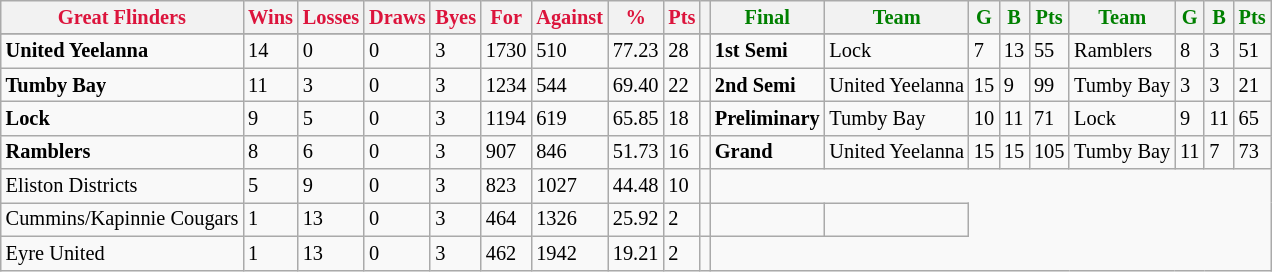<table style="font-size: 85%; text-align: left;" class="wikitable">
<tr>
<th style="color:crimson">Great Flinders</th>
<th style="color:crimson">Wins</th>
<th style="color:crimson">Losses</th>
<th style="color:crimson">Draws</th>
<th style="color:crimson">Byes</th>
<th style="color:crimson">For</th>
<th style="color:crimson">Against</th>
<th style="color:crimson">%</th>
<th style="color:crimson">Pts</th>
<th></th>
<th style="color:green">Final</th>
<th style="color:green">Team</th>
<th style="color:green">G</th>
<th style="color:green">B</th>
<th style="color:green">Pts</th>
<th style="color:green">Team</th>
<th style="color:green">G</th>
<th style="color:green">B</th>
<th style="color:green">Pts</th>
</tr>
<tr>
</tr>
<tr>
</tr>
<tr>
<td><strong>	United Yeelanna	</strong></td>
<td>14</td>
<td>0</td>
<td>0</td>
<td>3</td>
<td>1730</td>
<td>510</td>
<td>77.23</td>
<td>28</td>
<td></td>
<td><strong>1st Semi</strong></td>
<td>Lock</td>
<td>7</td>
<td>13</td>
<td>55</td>
<td>Ramblers</td>
<td>8</td>
<td>3</td>
<td>51</td>
</tr>
<tr>
<td><strong>	Tumby Bay	</strong></td>
<td>11</td>
<td>3</td>
<td>0</td>
<td>3</td>
<td>1234</td>
<td>544</td>
<td>69.40</td>
<td>22</td>
<td></td>
<td><strong>2nd Semi</strong></td>
<td>United Yeelanna</td>
<td>15</td>
<td>9</td>
<td>99</td>
<td>Tumby Bay</td>
<td>3</td>
<td>3</td>
<td>21</td>
</tr>
<tr>
<td><strong>	Lock	</strong></td>
<td>9</td>
<td>5</td>
<td>0</td>
<td>3</td>
<td>1194</td>
<td>619</td>
<td>65.85</td>
<td>18</td>
<td></td>
<td><strong>Preliminary</strong></td>
<td>Tumby Bay</td>
<td>10</td>
<td>11</td>
<td>71</td>
<td>Lock</td>
<td>9</td>
<td>11</td>
<td>65</td>
</tr>
<tr>
<td><strong>	Ramblers	</strong></td>
<td>8</td>
<td>6</td>
<td>0</td>
<td>3</td>
<td>907</td>
<td>846</td>
<td>51.73</td>
<td>16</td>
<td></td>
<td><strong>Grand</strong></td>
<td>United Yeelanna</td>
<td>15</td>
<td>15</td>
<td>105</td>
<td>Tumby Bay</td>
<td>11</td>
<td>7</td>
<td>73</td>
</tr>
<tr>
<td>Eliston Districts</td>
<td>5</td>
<td>9</td>
<td>0</td>
<td>3</td>
<td>823</td>
<td>1027</td>
<td>44.48</td>
<td>10</td>
<td></td>
</tr>
<tr>
<td>Cummins/Kapinnie Cougars</td>
<td>1</td>
<td>13</td>
<td>0</td>
<td>3</td>
<td>464</td>
<td>1326</td>
<td>25.92</td>
<td>2</td>
<td></td>
<td></td>
<td></td>
</tr>
<tr>
<td>Eyre United</td>
<td>1</td>
<td>13</td>
<td>0</td>
<td>3</td>
<td>462</td>
<td>1942</td>
<td>19.21</td>
<td>2</td>
<td></td>
</tr>
</table>
